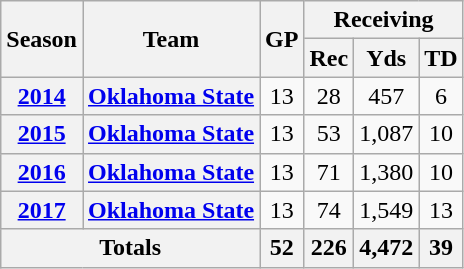<table class="wikitable" style="text-align:center;">
<tr>
<th rowspan="2">Season</th>
<th rowspan="2">Team</th>
<th rowspan="2">GP</th>
<th colspan="3">Receiving</th>
</tr>
<tr>
<th>Rec</th>
<th>Yds</th>
<th>TD</th>
</tr>
<tr>
<th><a href='#'>2014</a></th>
<th><a href='#'>Oklahoma State</a></th>
<td>13</td>
<td>28</td>
<td>457</td>
<td>6</td>
</tr>
<tr>
<th><a href='#'>2015</a></th>
<th><a href='#'>Oklahoma State</a></th>
<td>13</td>
<td>53</td>
<td>1,087</td>
<td>10</td>
</tr>
<tr>
<th><a href='#'>2016</a></th>
<th><a href='#'>Oklahoma State</a></th>
<td>13</td>
<td>71</td>
<td>1,380</td>
<td>10</td>
</tr>
<tr>
<th><a href='#'>2017</a></th>
<th><a href='#'>Oklahoma State</a></th>
<td>13</td>
<td>74</td>
<td>1,549</td>
<td>13</td>
</tr>
<tr>
<th colspan="2">Totals</th>
<th>52</th>
<th>226</th>
<th>4,472</th>
<th>39</th>
</tr>
</table>
